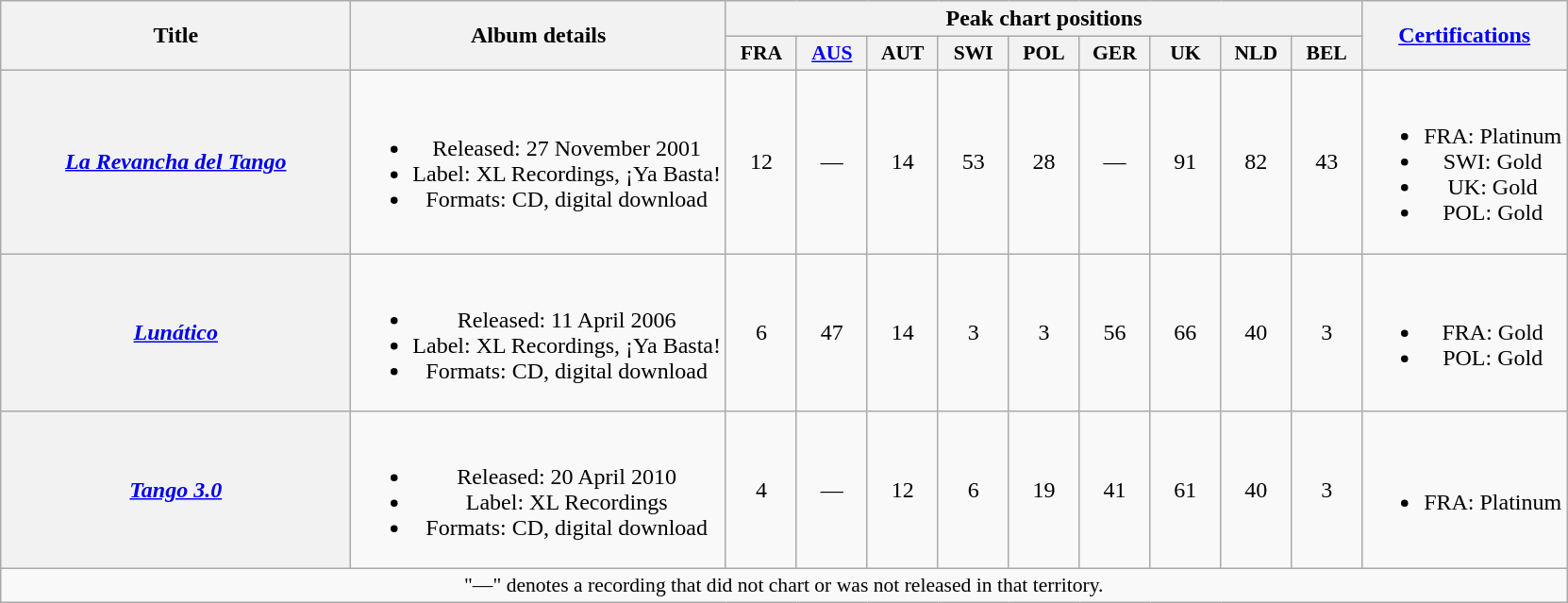<table class="wikitable plainrowheaders" style="text-align:center;">
<tr>
<th scope="col" rowspan=2 style="width:15em;">Title</th>
<th scope="col" rowspan=2>Album details</th>
<th scope="col" colspan=9>Peak chart positions</th>
<th scope="col" rowspan=2><a href='#'>Certifications</a></th>
</tr>
<tr>
<th scope="col" style="width:3em;font-size:90%;">FRA<br></th>
<th scope="col" style="width:3em;font-size:90%;"><a href='#'>AUS</a><br></th>
<th scope="col" style="width:3em;font-size:90%;">AUT<br></th>
<th scope="col" style="width:3em;font-size:90%;">SWI<br></th>
<th scope="col" style="width:3em;font-size:90%;">POL<br></th>
<th scope="col" style="width:3em;font-size:90%;">GER<br></th>
<th scope="col" style="width:3em;font-size:90%;">UK<br></th>
<th scope="col" style="width:3em;font-size:90%;">NLD<br></th>
<th scope="col" style="width:3em;font-size:90%;">BEL<br></th>
</tr>
<tr>
<th scope="row"><em><a href='#'>La Revancha del Tango</a></em></th>
<td><br><ul><li>Released: 27 November 2001</li><li>Label: XL Recordings, ¡Ya Basta!</li><li>Formats: CD, digital download</li></ul></td>
<td>12</td>
<td>—</td>
<td>14</td>
<td>53</td>
<td>28</td>
<td>—</td>
<td>91</td>
<td>82</td>
<td>43</td>
<td><br><ul><li>FRA: Platinum</li><li>SWI: Gold</li><li>UK: Gold</li><li>POL: Gold</li></ul></td>
</tr>
<tr>
<th scope="row"><em><a href='#'>Lunático</a></em></th>
<td><br><ul><li>Released: 11 April 2006</li><li>Label: XL Recordings, ¡Ya Basta!</li><li>Formats: CD, digital download</li></ul></td>
<td>6</td>
<td>47</td>
<td>14</td>
<td>3</td>
<td>3</td>
<td>56</td>
<td>66</td>
<td>40</td>
<td>3</td>
<td><br><ul><li>FRA: Gold</li><li>POL: Gold</li></ul></td>
</tr>
<tr>
<th scope="row"><em><a href='#'>Tango 3.0</a></em></th>
<td><br><ul><li>Released: 20 April 2010</li><li>Label: XL Recordings</li><li>Formats: CD, digital download</li></ul></td>
<td>4</td>
<td>—</td>
<td>12</td>
<td>6</td>
<td>19</td>
<td>41</td>
<td>61</td>
<td>40</td>
<td>3</td>
<td><br><ul><li>FRA: Platinum</li></ul></td>
</tr>
<tr>
<td colspan=15 style="font-size:90%">"—" denotes a recording that did not chart or was not released in that territory.</td>
</tr>
</table>
